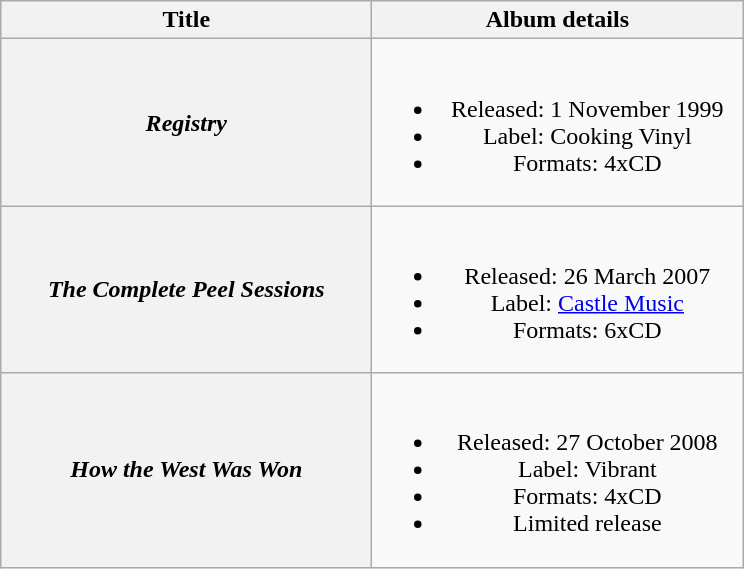<table class="wikitable plainrowheaders" style="text-align:center;">
<tr>
<th scope="col" style="width:15em;">Title</th>
<th scope="col" style="width:15em;">Album details</th>
</tr>
<tr>
<th scope="row"><em>Registry</em></th>
<td><br><ul><li>Released: 1 November 1999</li><li>Label: Cooking Vinyl</li><li>Formats: 4xCD</li></ul></td>
</tr>
<tr>
<th scope="row"><em>The Complete Peel Sessions</em></th>
<td><br><ul><li>Released: 26 March 2007</li><li>Label: <a href='#'>Castle Music</a></li><li>Formats: 6xCD</li></ul></td>
</tr>
<tr>
<th scope="row"><em>How the West Was Won</em></th>
<td><br><ul><li>Released: 27 October 2008</li><li>Label: Vibrant</li><li>Formats: 4xCD</li><li>Limited release</li></ul></td>
</tr>
</table>
